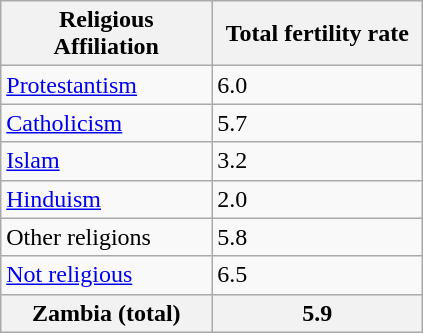<table class="wikitable sortable">
<tr>
<th style="width:100pt;">Religious Affiliation </th>
<th style="width:100pt;">Total fertility rate</th>
</tr>
<tr>
<td><a href='#'>Protestantism</a></td>
<td>6.0</td>
</tr>
<tr>
<td><a href='#'>Catholicism</a></td>
<td>5.7</td>
</tr>
<tr>
<td><a href='#'>Islam</a></td>
<td>3.2</td>
</tr>
<tr>
<td><a href='#'>Hinduism</a></td>
<td>2.0</td>
</tr>
<tr>
<td>Other religions</td>
<td>5.8</td>
</tr>
<tr>
<td><a href='#'>Not religious</a></td>
<td>6.5</td>
</tr>
<tr>
<th>Zambia (total)</th>
<th>5.9</th>
</tr>
</table>
